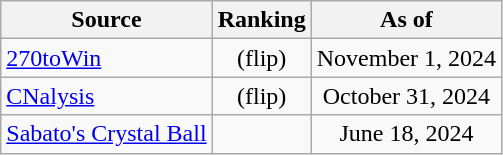<table class="wikitable" style="text-align:center">
<tr>
<th>Source</th>
<th>Ranking</th>
<th>As of</th>
</tr>
<tr>
<td align="left"><a href='#'>270toWin</a></td>
<td> (flip)</td>
<td>November 1, 2024</td>
</tr>
<tr>
<td align=left><a href='#'>CNalysis</a></td>
<td> (flip)</td>
<td>October 31, 2024</td>
</tr>
<tr>
<td align="left"><a href='#'>Sabato's Crystal Ball</a></td>
<td></td>
<td>June 18, 2024</td>
</tr>
</table>
